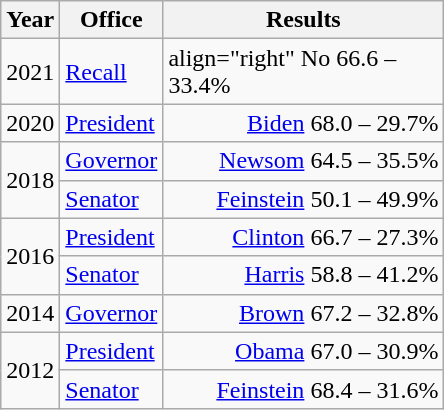<table class=wikitable>
<tr>
<th width="30">Year</th>
<th width="60">Office</th>
<th width="180">Results</th>
</tr>
<tr>
<td>2021</td>
<td><a href='#'>Recall</a></td>
<td>align="right"  No 66.6 – 33.4%</td>
</tr>
<tr>
<td>2020</td>
<td><a href='#'>President</a></td>
<td align="right" ><a href='#'>Biden</a> 68.0 – 29.7%</td>
</tr>
<tr>
<td rowspan="2">2018</td>
<td><a href='#'>Governor</a></td>
<td align="right" ><a href='#'>Newsom</a> 64.5 – 35.5%</td>
</tr>
<tr>
<td><a href='#'>Senator</a></td>
<td align="right" ><a href='#'>Feinstein</a> 50.1 – 49.9%</td>
</tr>
<tr>
<td rowspan="2">2016</td>
<td><a href='#'>President</a></td>
<td align="right" ><a href='#'>Clinton</a> 66.7 – 27.3%</td>
</tr>
<tr>
<td><a href='#'>Senator</a></td>
<td align="right" ><a href='#'>Harris</a> 58.8 – 41.2%</td>
</tr>
<tr>
<td>2014</td>
<td><a href='#'>Governor</a></td>
<td align="right" ><a href='#'>Brown</a> 67.2 – 32.8%</td>
</tr>
<tr>
<td rowspan="2">2012</td>
<td><a href='#'>President</a></td>
<td align="right" ><a href='#'>Obama</a> 67.0 – 30.9%</td>
</tr>
<tr>
<td><a href='#'>Senator</a></td>
<td align="right" ><a href='#'>Feinstein</a> 68.4 – 31.6%</td>
</tr>
</table>
